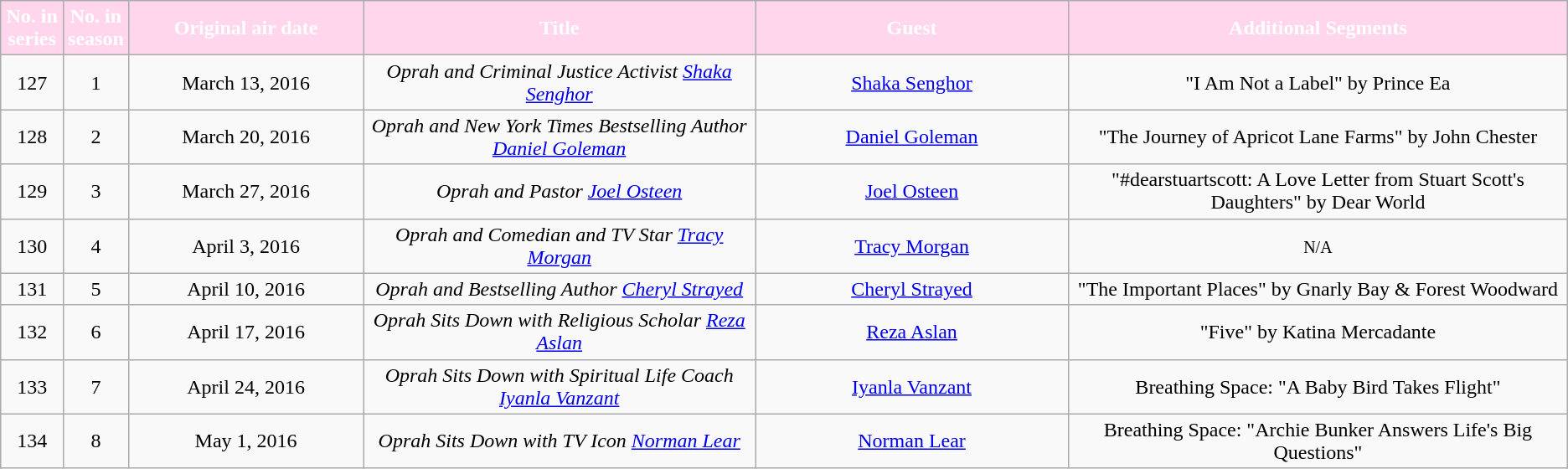<table class="wikitable plainrowheaders" style="text-align:center;">
<tr>
<th scope="col" style="background-color: #ffd6eb; color: #FFFFFF;" width=4%>No. in<br>series</th>
<th scope="col" style="background-color: #ffd6eb; color: #FFFFFF;" width=4%>No. in<br>season</th>
<th scope="col" style="background-color: #ffd6eb; color: #FFFFFF;" width=15%>Original air date</th>
<th scope="col" style="background-color: #ffd6eb; color: #FFFFFF;" width=25%>Title</th>
<th scope="col" style="background-color: #ffd6eb; color: #FFFFFF;" width=20%>Guest</th>
<th scope="col" style="background-color: #ffd6eb; color: #FFFFFF;">Additional Segments</th>
</tr>
<tr>
<td>127</td>
<td>1</td>
<td>March 13, 2016</td>
<td><em>Oprah and Criminal Justice Activist <a href='#'>Shaka Senghor</a></em></td>
<td><a href='#'>Shaka Senghor</a></td>
<td>"I Am Not a Label" by Prince Ea</td>
</tr>
<tr>
<td>128</td>
<td>2</td>
<td>March 20, 2016</td>
<td><em>Oprah and New York Times Bestselling Author <a href='#'>Daniel Goleman</a></em></td>
<td><a href='#'>Daniel Goleman</a></td>
<td>"The Journey of Apricot Lane Farms" by John Chester</td>
</tr>
<tr>
<td>129</td>
<td>3</td>
<td>March 27, 2016</td>
<td><em>Oprah and Pastor <a href='#'>Joel Osteen</a></em></td>
<td><a href='#'>Joel Osteen</a></td>
<td>"#dearstuartscott: A Love Letter from Stuart Scott's Daughters" by Dear World</td>
</tr>
<tr>
<td>130</td>
<td>4</td>
<td>April 3, 2016</td>
<td><em>Oprah and Comedian and TV Star <a href='#'>Tracy Morgan</a></em></td>
<td><a href='#'>Tracy Morgan</a></td>
<td><span><small>N/A</small></span></td>
</tr>
<tr>
<td>131</td>
<td>5</td>
<td>April 10, 2016</td>
<td><em>Oprah and Bestselling Author <a href='#'>Cheryl Strayed</a></em></td>
<td><a href='#'>Cheryl Strayed</a></td>
<td>"The Important Places" by Gnarly Bay & Forest Woodward</td>
</tr>
<tr>
<td>132</td>
<td>6</td>
<td>April 17, 2016</td>
<td><em>Oprah Sits Down with Religious Scholar <a href='#'>Reza Aslan</a></em></td>
<td><a href='#'>Reza Aslan</a></td>
<td>"Five" by Katina Mercadante</td>
</tr>
<tr>
<td>133</td>
<td>7</td>
<td>April 24, 2016</td>
<td><em>Oprah Sits Down with Spiritual Life Coach <a href='#'>Iyanla Vanzant</a></em></td>
<td><a href='#'>Iyanla Vanzant</a></td>
<td>Breathing Space: "A Baby Bird Takes Flight"</td>
</tr>
<tr>
<td>134</td>
<td>8</td>
<td>May 1, 2016</td>
<td><em>Oprah Sits Down with TV Icon <a href='#'>Norman Lear</a></em></td>
<td><a href='#'>Norman Lear</a></td>
<td>Breathing Space: "Archie Bunker Answers Life's Big Questions"</td>
</tr>
</table>
